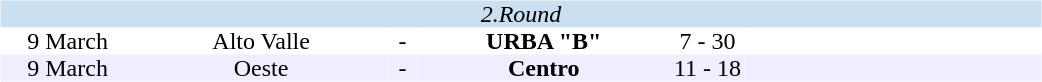<table width=700>
<tr>
<td width=700 valign="top"><br><table border=0 cellspacing=0 cellpadding=0 style="font-size: 100%; border-collapse: collapse;" width=100%>
<tr bgcolor="#CADFF0">
<td style="font-size:100%"; align="center" colspan="6"><em>2.Round</em></td>
</tr>
<tr align=center bgcolor=#FFFFFF>
<td width=90>9 March</td>
<td width=170>Alto Valle</td>
<td width=20>-</td>
<td width=170><strong>URBA "B"</strong></td>
<td width=50>7 - 30</td>
<td width=200></td>
</tr>
<tr align=center bgcolor=#EEEEFF>
<td width=90>9 March</td>
<td width=170>Oeste</td>
<td width=20>-</td>
<td width=170><strong>Centro</strong></td>
<td width=50>11 - 18</td>
<td width=200></td>
</tr>
</table>
</td>
</tr>
</table>
